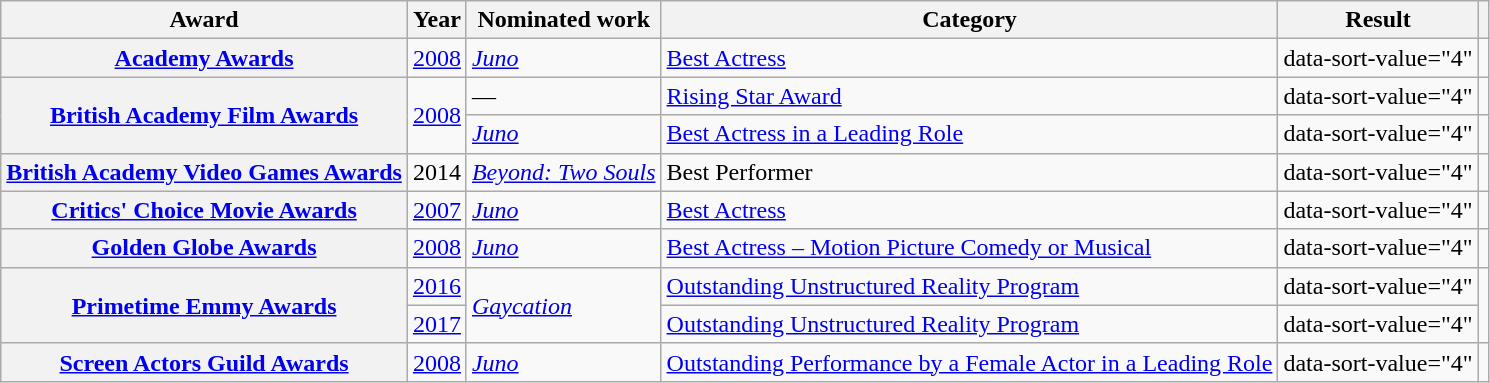<table class="wikitable sortable plainrowheaders" summary="">
<tr>
<th scope="col">Award</th>
<th scope="col">Year</th>
<th scope="col">Nominated work</th>
<th scope="col">Category</th>
<th scope="col">Result</th>
<th scope="col" class="unsortable"></th>
</tr>
<tr>
<th scope="row"><a href='#'>Academy Awards</a></th>
<td align="center"><a href='#'>2008</a></td>
<td><em><a href='#'>Juno</a></em></td>
<td><a href='#'>Best Actress</a></td>
<td>data-sort-value="4" </td>
<td align="center"></td>
</tr>
<tr>
<th rowspan="2" scope="row"><a href='#'>British Academy Film Awards</a></th>
<td rowspan="2" align="center"><a href='#'>2008</a></td>
<td>—</td>
<td><a href='#'>Rising Star Award</a></td>
<td>data-sort-value="4" </td>
<td align="center"></td>
</tr>
<tr>
<td><em><a href='#'>Juno</a></em></td>
<td><a href='#'>Best Actress in a Leading Role</a></td>
<td>data-sort-value="4" </td>
<td align="center"></td>
</tr>
<tr>
<th scope="row"><a href='#'>British Academy Video Games Awards</a></th>
<td align="center">2014</td>
<td><em><a href='#'>Beyond: Two Souls</a></em></td>
<td>Best Performer</td>
<td>data-sort-value="4" </td>
<td align="center"></td>
</tr>
<tr>
<th scope="row"><a href='#'>Critics' Choice Movie Awards</a></th>
<td align="center"><a href='#'>2007</a></td>
<td><em><a href='#'>Juno</a></em></td>
<td><a href='#'>Best Actress</a></td>
<td>data-sort-value="4" </td>
<td align="center"></td>
</tr>
<tr>
<th scope="row"><a href='#'>Golden Globe Awards</a></th>
<td align="center"><a href='#'>2008</a></td>
<td><em><a href='#'>Juno</a></em></td>
<td><a href='#'>Best Actress – Motion Picture Comedy or Musical</a></td>
<td>data-sort-value="4" </td>
<td align="center"></td>
</tr>
<tr>
<th rowspan="2" scope="row"><a href='#'>Primetime Emmy Awards</a></th>
<td align="center"><a href='#'>2016</a></td>
<td rowspan="2"><em><a href='#'>Gaycation</a></em></td>
<td><a href='#'>Outstanding Unstructured Reality Program</a></td>
<td>data-sort-value="4" </td>
<td rowspan="2" align="center"></td>
</tr>
<tr>
<td align="center"><a href='#'>2017</a></td>
<td><a href='#'>Outstanding Unstructured Reality Program</a></td>
<td>data-sort-value="4" </td>
</tr>
<tr>
<th scope="row"><a href='#'>Screen Actors Guild Awards</a></th>
<td align="center"><a href='#'>2008</a></td>
<td><em><a href='#'>Juno</a></em></td>
<td><a href='#'>Outstanding Performance by a Female Actor in a Leading Role</a></td>
<td>data-sort-value="4" </td>
<td align="center"></td>
</tr>
</table>
